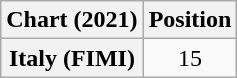<table class="wikitable plainrowheaders" style="text-align:center;">
<tr>
<th>Chart (2021)</th>
<th>Position</th>
</tr>
<tr>
<th scope="row">Italy (FIMI)</th>
<td>15</td>
</tr>
</table>
